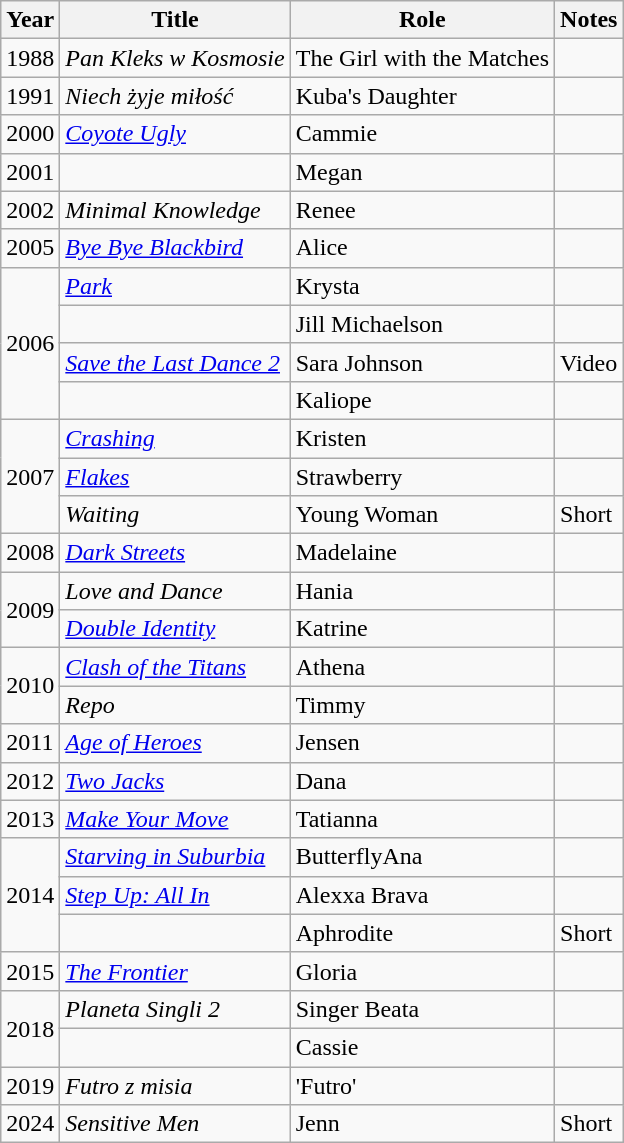<table class="wikitable sortable">
<tr>
<th>Year</th>
<th>Title</th>
<th>Role</th>
<th>Notes</th>
</tr>
<tr>
<td>1988</td>
<td><em>Pan Kleks w Kosmosie</em></td>
<td>The Girl with the Matches</td>
<td></td>
</tr>
<tr>
<td>1991</td>
<td><em>Niech żyje miłość</em></td>
<td>Kuba's Daughter</td>
<td></td>
</tr>
<tr>
<td>2000</td>
<td><em><a href='#'>Coyote Ugly</a></em></td>
<td>Cammie</td>
<td></td>
</tr>
<tr>
<td>2001</td>
<td><em></em></td>
<td>Megan</td>
<td></td>
</tr>
<tr>
<td>2002</td>
<td><em>Minimal Knowledge</em></td>
<td>Renee</td>
<td></td>
</tr>
<tr>
<td>2005</td>
<td><em><a href='#'>Bye Bye Blackbird</a></em></td>
<td>Alice</td>
<td></td>
</tr>
<tr>
<td rowspan="4">2006</td>
<td><em><a href='#'>Park</a></em></td>
<td>Krysta</td>
<td></td>
</tr>
<tr>
<td><em></em></td>
<td>Jill Michaelson</td>
<td></td>
</tr>
<tr>
<td><em><a href='#'>Save the Last Dance 2</a></em></td>
<td>Sara Johnson</td>
<td>Video</td>
</tr>
<tr>
<td><em></em></td>
<td>Kaliope</td>
<td></td>
</tr>
<tr>
<td rowspan="3">2007</td>
<td><em><a href='#'>Crashing</a></em></td>
<td>Kristen</td>
<td></td>
</tr>
<tr>
<td><em><a href='#'>Flakes</a></em></td>
<td>Strawberry</td>
<td></td>
</tr>
<tr>
<td><em>Waiting</em></td>
<td>Young Woman</td>
<td>Short</td>
</tr>
<tr>
<td>2008</td>
<td><em><a href='#'>Dark Streets</a></em></td>
<td>Madelaine</td>
<td></td>
</tr>
<tr>
<td rowspan="2">2009</td>
<td><em>Love and Dance</em></td>
<td>Hania</td>
<td></td>
</tr>
<tr>
<td><em><a href='#'>Double Identity</a></em></td>
<td>Katrine</td>
<td></td>
</tr>
<tr>
<td rowspan="2">2010</td>
<td><em><a href='#'>Clash of the Titans</a></em></td>
<td>Athena</td>
<td></td>
</tr>
<tr>
<td><em>Repo</em></td>
<td>Timmy</td>
<td></td>
</tr>
<tr>
<td>2011</td>
<td><em><a href='#'>Age of Heroes</a></em></td>
<td>Jensen</td>
<td></td>
</tr>
<tr>
<td>2012</td>
<td><em><a href='#'>Two Jacks</a></em></td>
<td>Dana</td>
<td></td>
</tr>
<tr>
<td>2013</td>
<td><em><a href='#'>Make Your Move</a></em></td>
<td>Tatianna</td>
<td></td>
</tr>
<tr>
<td rowspan="3">2014</td>
<td><em><a href='#'>Starving in Suburbia</a></em></td>
<td>ButterflyAna</td>
<td></td>
</tr>
<tr>
<td><em><a href='#'>Step Up: All In</a></em></td>
<td>Alexxa Brava</td>
<td></td>
</tr>
<tr>
<td><em></em></td>
<td>Aphrodite</td>
<td>Short</td>
</tr>
<tr>
<td>2015</td>
<td><em><a href='#'>The Frontier</a></em></td>
<td>Gloria</td>
<td></td>
</tr>
<tr>
<td rowspan="2">2018</td>
<td><em>Planeta Singli 2</em></td>
<td>Singer Beata</td>
<td></td>
</tr>
<tr>
<td><em></em></td>
<td>Cassie</td>
<td></td>
</tr>
<tr>
<td>2019</td>
<td><em>Futro z misia</em></td>
<td>'Futro'</td>
<td></td>
</tr>
<tr>
<td>2024</td>
<td><em>Sensitive Men</em></td>
<td>Jenn</td>
<td>Short</td>
</tr>
</table>
